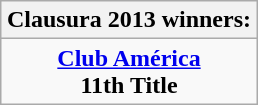<table class="wikitable" style="text-align: center; margin: 0 auto;">
<tr>
<th>Clausura 2013 winners:</th>
</tr>
<tr>
<td><strong><a href='#'>Club América</a></strong><br><strong>11th Title</strong></td>
</tr>
</table>
